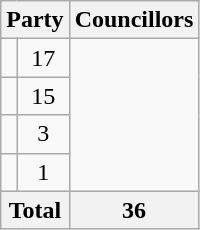<table class="wikitable">
<tr>
<th colspan=2>Party</th>
<th>Councillors</th>
</tr>
<tr>
<td></td>
<td align=center>17</td>
</tr>
<tr>
<td></td>
<td align=center>15</td>
</tr>
<tr>
<td></td>
<td align=center>3</td>
</tr>
<tr>
<td></td>
<td align=center>1</td>
</tr>
<tr>
<th colspan=2>Total</th>
<th align=center>36</th>
</tr>
</table>
